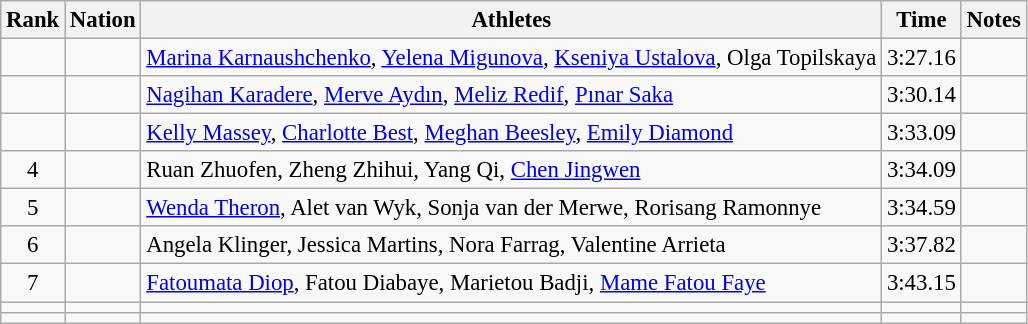<table class="wikitable sortable" style="text-align:center;font-size:95%">
<tr>
<th>Rank</th>
<th>Nation</th>
<th>Athletes</th>
<th>Time</th>
<th>Notes</th>
</tr>
<tr>
<td></td>
<td align=left></td>
<td align=left><a href='#'>Marina Karnaushchenko</a>, <a href='#'>Yelena Migunova</a>, <a href='#'>Kseniya Ustalova</a>, Olga Topilskaya</td>
<td>3:27.16</td>
<td></td>
</tr>
<tr>
<td></td>
<td align=left></td>
<td align=left><a href='#'>Nagihan Karadere</a>, <a href='#'>Merve Aydın</a>, <a href='#'>Meliz Redif</a>, <a href='#'>Pınar Saka</a></td>
<td>3:30.14</td>
<td></td>
</tr>
<tr>
<td></td>
<td align=left></td>
<td align=left><a href='#'>Kelly Massey</a>, <a href='#'>Charlotte Best</a>, <a href='#'>Meghan Beesley</a>, <a href='#'>Emily Diamond</a></td>
<td>3:33.09</td>
<td></td>
</tr>
<tr>
<td>4</td>
<td align=left></td>
<td align=left>Ruan Zhuofen, Zheng Zhihui, Yang Qi, <a href='#'>Chen Jingwen</a></td>
<td>3:34.09</td>
<td></td>
</tr>
<tr>
<td>5</td>
<td align=left></td>
<td align=left><a href='#'>Wenda Theron</a>, Alet van Wyk, Sonja van der Merwe, Rorisang Ramonnye</td>
<td>3:34.59</td>
<td></td>
</tr>
<tr>
<td>6</td>
<td align=left></td>
<td align=left>Angela Klinger, Jessica Martins, Nora Farrag, Valentine Arrieta</td>
<td>3:37.82</td>
<td></td>
</tr>
<tr>
<td>7</td>
<td align=left></td>
<td align=left><a href='#'>Fatoumata Diop</a>, Fatou Diabaye, Marietou Badji, <a href='#'>Mame Fatou Faye</a></td>
<td>3:43.15</td>
<td></td>
</tr>
<tr>
<td></td>
<td align=left></td>
<td align=left></td>
<td></td>
<td></td>
</tr>
<tr>
<td></td>
<td align=left></td>
<td align=left></td>
<td></td>
<td></td>
</tr>
</table>
